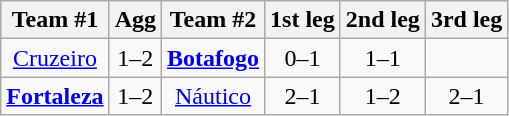<table class="wikitable" style="text-align: center">
<tr>
<th>Team #1</th>
<th>Agg</th>
<th>Team #2</th>
<th>1st leg</th>
<th>2nd leg</th>
<th>3rd leg</th>
</tr>
<tr>
<td><a href='#'>Cruzeiro</a></td>
<td>1–2</td>
<td><strong><a href='#'>Botafogo</a></strong></td>
<td>0–1</td>
<td>1–1</td>
<td></td>
</tr>
<tr>
<td><strong><a href='#'>Fortaleza</a></strong></td>
<td>1–2</td>
<td><a href='#'>Náutico</a></td>
<td>2–1</td>
<td>1–2</td>
<td>2–1</td>
</tr>
</table>
